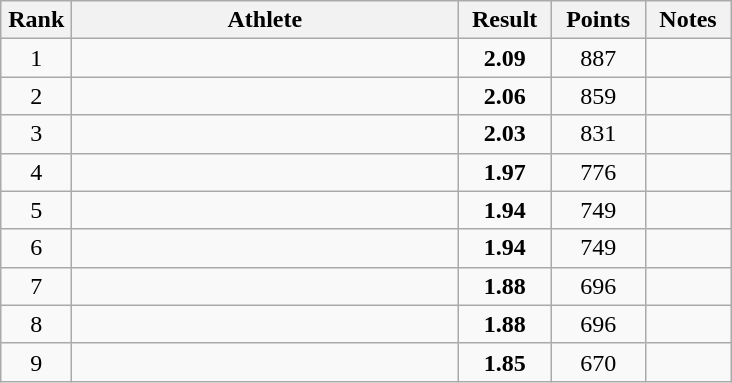<table class="wikitable" style="text-align:center">
<tr>
<th width=40>Rank</th>
<th width=250>Athlete</th>
<th width=55>Result</th>
<th width=55>Points</th>
<th width=50>Notes</th>
</tr>
<tr>
<td>1</td>
<td align=left></td>
<td><strong>2.09</strong></td>
<td>887</td>
<td></td>
</tr>
<tr>
<td>2</td>
<td align=left></td>
<td><strong>2.06</strong></td>
<td>859</td>
<td></td>
</tr>
<tr>
<td>3</td>
<td align=left></td>
<td><strong>2.03</strong></td>
<td>831</td>
<td></td>
</tr>
<tr>
<td>4</td>
<td align=left></td>
<td><strong>1.97</strong></td>
<td>776</td>
<td></td>
</tr>
<tr>
<td>5</td>
<td align=left></td>
<td><strong>1.94</strong></td>
<td>749</td>
<td></td>
</tr>
<tr>
<td>6</td>
<td align=left></td>
<td><strong>1.94</strong></td>
<td>749</td>
<td></td>
</tr>
<tr>
<td>7</td>
<td align=left></td>
<td><strong>1.88</strong></td>
<td>696</td>
<td></td>
</tr>
<tr>
<td>8</td>
<td align=left></td>
<td><strong>1.88</strong></td>
<td>696</td>
<td></td>
</tr>
<tr>
<td>9</td>
<td align=left></td>
<td><strong>1.85</strong></td>
<td>670</td>
<td></td>
</tr>
</table>
